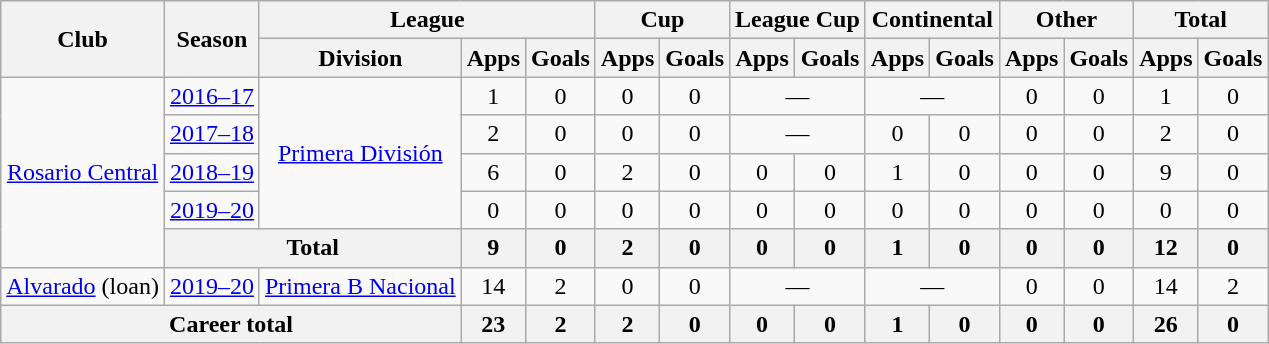<table class="wikitable" style="text-align:center">
<tr>
<th rowspan="2">Club</th>
<th rowspan="2">Season</th>
<th colspan="3">League</th>
<th colspan="2">Cup</th>
<th colspan="2">League Cup</th>
<th colspan="2">Continental</th>
<th colspan="2">Other</th>
<th colspan="2">Total</th>
</tr>
<tr>
<th>Division</th>
<th>Apps</th>
<th>Goals</th>
<th>Apps</th>
<th>Goals</th>
<th>Apps</th>
<th>Goals</th>
<th>Apps</th>
<th>Goals</th>
<th>Apps</th>
<th>Goals</th>
<th>Apps</th>
<th>Goals</th>
</tr>
<tr>
<td rowspan="5"><a href='#'>Rosario Central</a></td>
<td><a href='#'>2016–17</a></td>
<td rowspan="4"><a href='#'>Primera División</a></td>
<td>1</td>
<td>0</td>
<td>0</td>
<td>0</td>
<td colspan="2">—</td>
<td colspan="2">—</td>
<td>0</td>
<td>0</td>
<td>1</td>
<td>0</td>
</tr>
<tr>
<td><a href='#'>2017–18</a></td>
<td>2</td>
<td>0</td>
<td>0</td>
<td>0</td>
<td colspan="2">—</td>
<td>0</td>
<td>0</td>
<td>0</td>
<td>0</td>
<td>2</td>
<td>0</td>
</tr>
<tr>
<td><a href='#'>2018–19</a></td>
<td>6</td>
<td>0</td>
<td>2</td>
<td>0</td>
<td>0</td>
<td>0</td>
<td>1</td>
<td>0</td>
<td>0</td>
<td>0</td>
<td>9</td>
<td>0</td>
</tr>
<tr>
<td><a href='#'>2019–20</a></td>
<td>0</td>
<td>0</td>
<td>0</td>
<td>0</td>
<td>0</td>
<td>0</td>
<td>0</td>
<td>0</td>
<td>0</td>
<td>0</td>
<td>0</td>
<td>0</td>
</tr>
<tr>
<th colspan="2">Total</th>
<th>9</th>
<th>0</th>
<th>2</th>
<th>0</th>
<th>0</th>
<th>0</th>
<th>1</th>
<th>0</th>
<th>0</th>
<th>0</th>
<th>12</th>
<th>0</th>
</tr>
<tr>
<td rowspan="1"><a href='#'>Alvarado</a> (loan)</td>
<td><a href='#'>2019–20</a></td>
<td rowspan="1"><a href='#'>Primera B Nacional</a></td>
<td>14</td>
<td>2</td>
<td>0</td>
<td>0</td>
<td colspan="2">—</td>
<td colspan="2">—</td>
<td>0</td>
<td>0</td>
<td>14</td>
<td>2</td>
</tr>
<tr>
<th colspan="3">Career total</th>
<th>23</th>
<th>2</th>
<th>2</th>
<th>0</th>
<th>0</th>
<th>0</th>
<th>1</th>
<th>0</th>
<th>0</th>
<th>0</th>
<th>26</th>
<th>0</th>
</tr>
</table>
